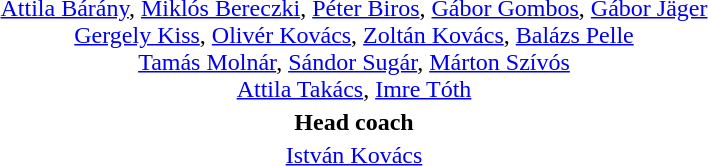<table style="text-align: center; margin-top: 2em; margin-left: auto; margin-right: auto">
<tr>
<td><a href='#'>Attila Bárány</a>, <a href='#'>Miklós Bereczki</a>, <a href='#'>Péter Biros</a>, <a href='#'>Gábor Gombos</a>, <a href='#'>Gábor Jäger</a><br><a href='#'>Gergely Kiss</a>, <a href='#'>Olivér Kovács</a>, <a href='#'>Zoltán Kovács</a>, <a href='#'>Balázs Pelle</a><br><a href='#'>Tamás Molnár</a>, <a href='#'>Sándor Sugár</a>, <a href='#'>Márton Szívós</a><br><a href='#'>Attila Takács</a>, <a href='#'>Imre Tóth</a></td>
</tr>
<tr>
<td><strong>Head coach</strong></td>
</tr>
<tr>
<td><a href='#'>István Kovács</a></td>
</tr>
</table>
